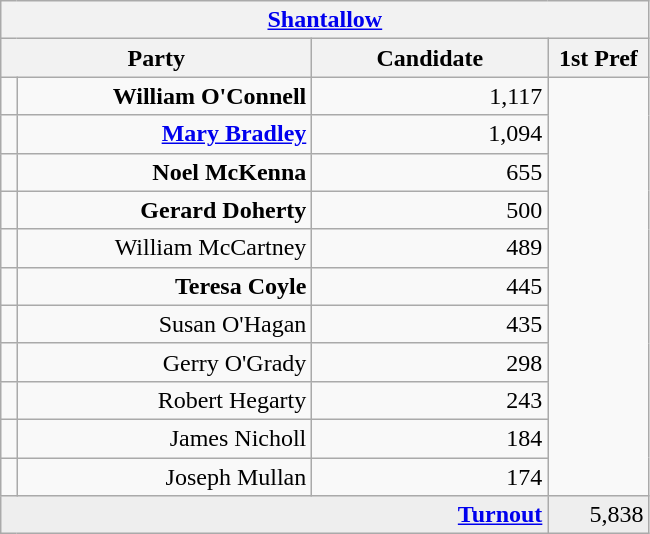<table class="wikitable">
<tr>
<th colspan="4" align="center"><a href='#'>Shantallow</a></th>
</tr>
<tr>
<th colspan="2" align="center" width=200>Party</th>
<th width=150>Candidate</th>
<th width=60>1st Pref</th>
</tr>
<tr>
<td></td>
<td align="right"><strong>William O'Connell</strong></td>
<td align="right">1,117</td>
</tr>
<tr>
<td></td>
<td align="right"><strong><a href='#'>Mary Bradley</a></strong></td>
<td align="right">1,094</td>
</tr>
<tr>
<td></td>
<td align="right"><strong>Noel McKenna</strong></td>
<td align="right">655</td>
</tr>
<tr>
<td></td>
<td align="right"><strong>Gerard Doherty</strong></td>
<td align="right">500</td>
</tr>
<tr>
<td></td>
<td align="right">William McCartney</td>
<td align="right">489</td>
</tr>
<tr>
<td></td>
<td align="right"><strong>Teresa Coyle</strong></td>
<td align="right">445</td>
</tr>
<tr>
<td></td>
<td align="right">Susan O'Hagan</td>
<td align="right">435</td>
</tr>
<tr>
<td></td>
<td align="right">Gerry O'Grady</td>
<td align="right">298</td>
</tr>
<tr>
<td></td>
<td align="right">Robert Hegarty</td>
<td align="right">243</td>
</tr>
<tr>
<td></td>
<td align="right">James Nicholl</td>
<td align="right">184</td>
</tr>
<tr>
<td></td>
<td align="right">Joseph Mullan</td>
<td align="right">174</td>
</tr>
<tr bgcolor="EEEEEE">
<td colspan=3 align="right"><strong><a href='#'>Turnout</a></strong></td>
<td align="right">5,838</td>
</tr>
</table>
